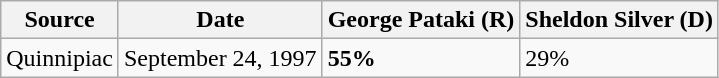<table class="wikitable">
<tr>
<th>Source</th>
<th>Date</th>
<th>George Pataki (R)</th>
<th>Sheldon Silver (D)</th>
</tr>
<tr>
<td>Quinnipiac</td>
<td>September 24, 1997</td>
<td><strong>55%</strong></td>
<td>29%</td>
</tr>
</table>
